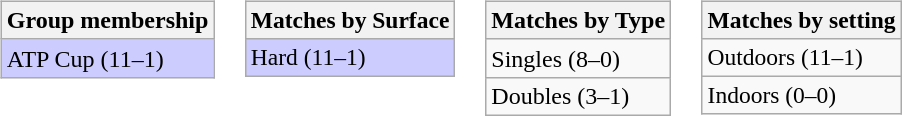<table>
<tr valign=top>
<td><br><table class=wikitable>
<tr>
<th>Group membership</th>
</tr>
<tr style="background:#ccf;">
<td>ATP Cup (11–1)</td>
</tr>
</table>
</td>
<td><br><table class=wikitable style=font-size:98%>
<tr>
<th>Matches by Surface</th>
</tr>
<tr style="background:#ccf;">
<td>Hard (11–1)</td>
</tr>
</table>
</td>
<td><br><table class="wikitable">
<tr>
<th>Matches by Type</th>
</tr>
<tr>
<td>Singles (8–0)</td>
</tr>
<tr>
<td>Doubles (3–1)</td>
</tr>
</table>
</td>
<td><br><table class=wikitable style=font-size:98%>
<tr>
<th>Matches by setting</th>
</tr>
<tr>
<td>Outdoors (11–1)</td>
</tr>
<tr>
<td>Indoors (0–0)</td>
</tr>
</table>
</td>
</tr>
</table>
